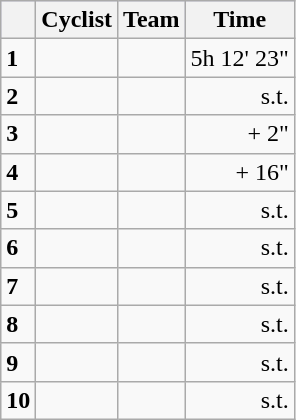<table class="wikitable">
<tr style="background:#ccccff;">
<th></th>
<th>Cyclist</th>
<th>Team</th>
<th>Time</th>
</tr>
<tr>
<td><strong>1</strong></td>
<td></td>
<td></td>
<td align=right>5h 12' 23"</td>
</tr>
<tr>
<td><strong>2</strong></td>
<td></td>
<td></td>
<td align=right>s.t.</td>
</tr>
<tr>
<td><strong>3</strong></td>
<td></td>
<td></td>
<td align=right>+ 2"</td>
</tr>
<tr>
<td><strong>4</strong></td>
<td></td>
<td></td>
<td align=right>+ 16"</td>
</tr>
<tr>
<td><strong>5</strong></td>
<td></td>
<td></td>
<td align=right>s.t.</td>
</tr>
<tr>
<td><strong>6</strong></td>
<td></td>
<td></td>
<td align=right>s.t.</td>
</tr>
<tr>
<td><strong>7</strong></td>
<td></td>
<td></td>
<td align=right>s.t.</td>
</tr>
<tr>
<td><strong>8</strong></td>
<td></td>
<td></td>
<td align=right>s.t.</td>
</tr>
<tr>
<td><strong>9</strong></td>
<td></td>
<td></td>
<td align=right>s.t.</td>
</tr>
<tr>
<td><strong>10</strong></td>
<td></td>
<td></td>
<td align=right>s.t.</td>
</tr>
</table>
